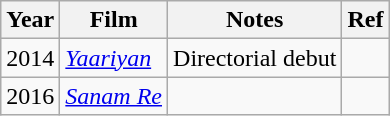<table class="wikitable sortable">
<tr>
<th>Year</th>
<th>Film</th>
<th>Notes</th>
<th>Ref</th>
</tr>
<tr>
<td>2014</td>
<td><em><a href='#'>Yaariyan</a></em></td>
<td>Directorial debut</td>
<td></td>
</tr>
<tr>
<td>2016</td>
<td><em><a href='#'>Sanam Re</a></em></td>
<td></td>
<td></td>
</tr>
</table>
